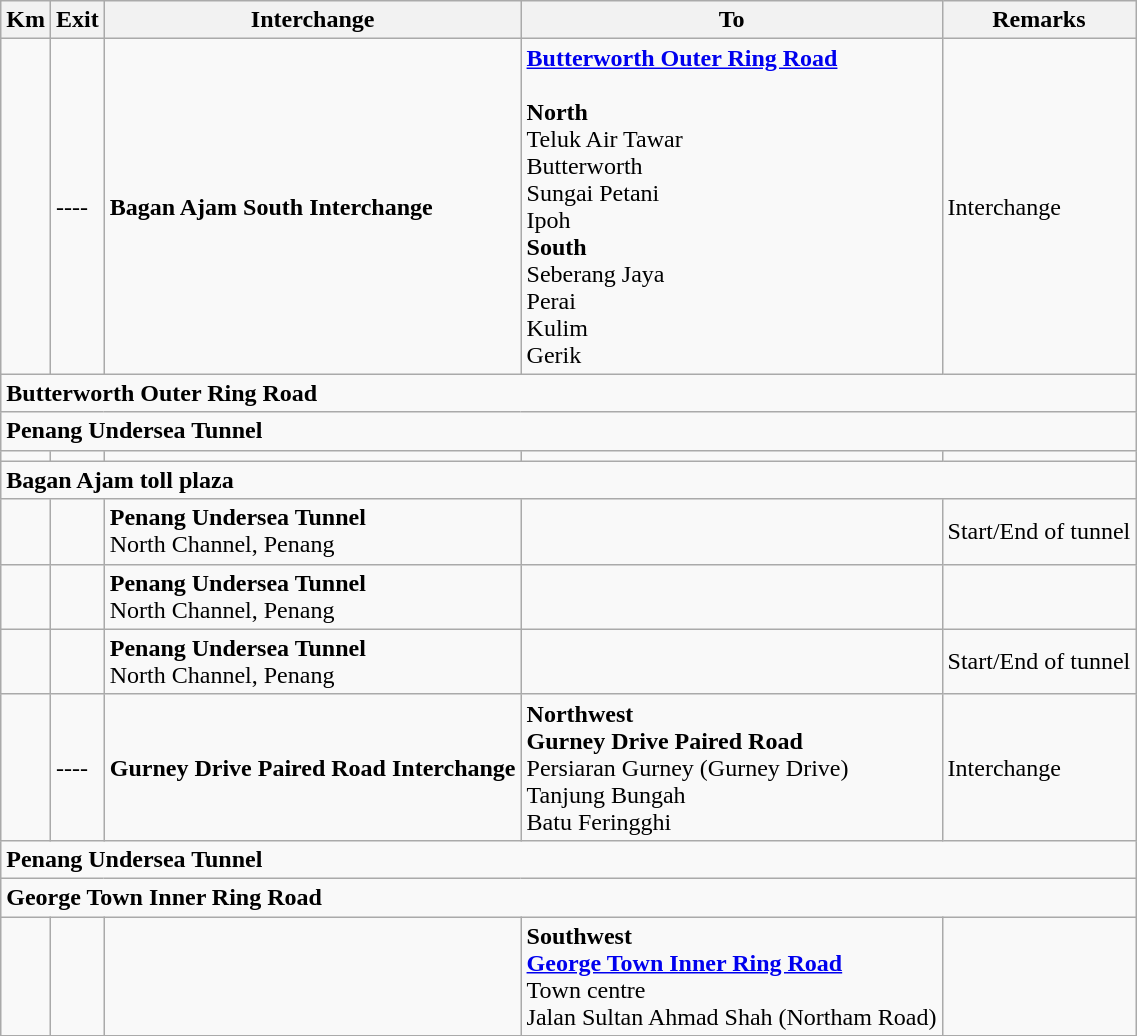<table class="wikitable">
<tr>
<th>Km</th>
<th>Exit</th>
<th>Interchange</th>
<th>To</th>
<th>Remarks</th>
</tr>
<tr>
<td></td>
<td>----</td>
<td><strong>Bagan Ajam South Interchange</strong></td>
<td> <strong><a href='#'>Butterworth Outer Ring Road</a></strong><br><br><strong>North</strong><br>Teluk Air Tawar<br>Butterworth<br>Sungai Petani<br>Ipoh<br><strong>South</strong><br>Seberang Jaya<br>Perai<br>Kulim<br>Gerik<br></td>
<td>Interchange</td>
</tr>
<tr>
<td style="width:600px" colspan="6" style="text-align:center; background:green;"><strong><span> Butterworth Outer Ring Road</span></strong></td>
</tr>
<tr>
<td style="width:600px" colspan="6" style="text-align:center; background:orange;"><strong><span> Penang Undersea Tunnel</span></strong></td>
</tr>
<tr>
<td></td>
<td></td>
<td></td>
<td></td>
<td></td>
</tr>
<tr>
<td style="width:600px" colspan="6" style="text-align:center; background:green;"><strong><span>Bagan Ajam toll plaza</span></strong></td>
</tr>
<tr>
<td></td>
<td></td>
<td><strong>Penang Undersea Tunnel</strong><br>North Channel, Penang</td>
<td></td>
<td>Start/End of tunnel</td>
</tr>
<tr>
<td></td>
<td></td>
<td><strong>Penang Undersea Tunnel</strong><br>North Channel, Penang</td>
<td></td>
<td></td>
</tr>
<tr>
<td></td>
<td></td>
<td><strong>Penang Undersea Tunnel</strong><br>North Channel, Penang</td>
<td></td>
<td>Start/End of tunnel</td>
</tr>
<tr>
<td></td>
<td>----</td>
<td><strong>Gurney Drive Paired Road Interchange</strong></td>
<td><strong>Northwest</strong><br><strong>Gurney Drive Paired Road</strong><br>Persiaran Gurney (Gurney Drive)<br>Tanjung Bungah<br>Batu Feringghi</td>
<td>Interchange</td>
</tr>
<tr>
<td style="width:600px" colspan="6" style="text-align:center; background:orange;"><strong><span> Penang Undersea Tunnel</span></strong></td>
</tr>
<tr>
<td style="width:600px" colspan="6" style="text-align:center; background:blue;"><strong><span>George Town Inner Ring Road</span></strong></td>
</tr>
<tr>
<td></td>
<td></td>
<td></td>
<td><strong>Southwest</strong><br><strong><a href='#'>George Town Inner Ring Road</a></strong><br>Town centre<br>Jalan Sultan Ahmad Shah (Northam Road)</td>
<td></td>
</tr>
<tr>
</tr>
</table>
